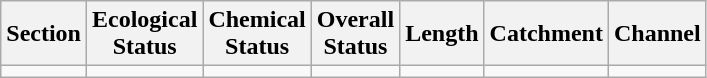<table class="wikitable">
<tr>
<th>Section</th>
<th>Ecological<br>Status</th>
<th>Chemical<br>Status</th>
<th>Overall<br>Status</th>
<th>Length</th>
<th>Catchment</th>
<th>Channel</th>
</tr>
<tr>
<td></td>
<td></td>
<td></td>
<td></td>
<td></td>
<td></td>
<td></td>
</tr>
</table>
